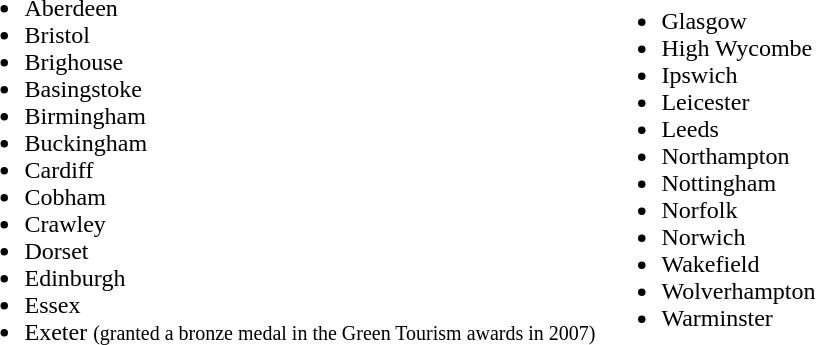<table>
<tr>
<td><br><ul><li>Aberdeen</li><li>Bristol</li><li>Brighouse</li><li>Basingstoke</li><li>Birmingham</li><li>Buckingham</li><li>Cardiff</li><li>Cobham</li><li>Crawley</li><li>Dorset</li><li>Edinburgh</li><li>Essex</li><li>Exeter <small>(granted a bronze medal in the Green Tourism awards in 2007)</small></li></ul></td>
<td><br><ul><li>Glasgow</li><li>High Wycombe</li><li>Ipswich</li><li>Leicester</li><li>Leeds</li><li>Northampton</li><li>Nottingham</li><li>Norfolk</li><li>Norwich</li><li>Wakefield</li><li>Wolverhampton</li><li>Warminster</li></ul></td>
</tr>
</table>
